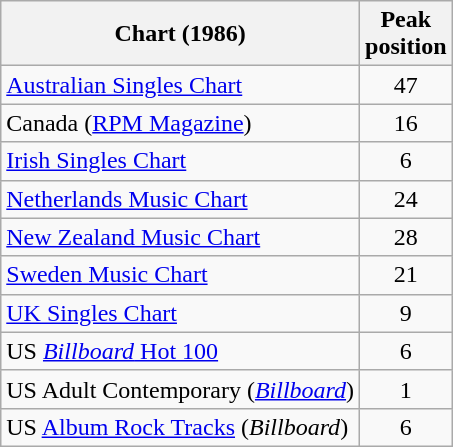<table class="wikitable sortable">
<tr>
<th>Chart (1986)</th>
<th>Peak<br>position</th>
</tr>
<tr>
<td><a href='#'>Australian Singles Chart</a></td>
<td align="center">47</td>
</tr>
<tr>
<td>Canada (<a href='#'>RPM Magazine</a>)</td>
<td align="center">16</td>
</tr>
<tr>
<td><a href='#'>Irish Singles Chart</a></td>
<td align="center">6</td>
</tr>
<tr>
<td><a href='#'>Netherlands Music Chart</a></td>
<td align="center">24</td>
</tr>
<tr>
<td><a href='#'>New Zealand Music Chart</a></td>
<td align="center">28</td>
</tr>
<tr>
<td><a href='#'>Sweden Music Chart</a></td>
<td align="center">21</td>
</tr>
<tr>
<td><a href='#'>UK Singles Chart</a></td>
<td align="center">9</td>
</tr>
<tr>
<td>US <a href='#'><em>Billboard</em> Hot 100</a></td>
<td align="center">6</td>
</tr>
<tr>
<td>US Adult Contemporary (<em><a href='#'>Billboard</a></em>)</td>
<td align="center">1</td>
</tr>
<tr>
<td>US <a href='#'>Album Rock Tracks</a> (<em>Billboard</em>)</td>
<td align="center">6</td>
</tr>
</table>
